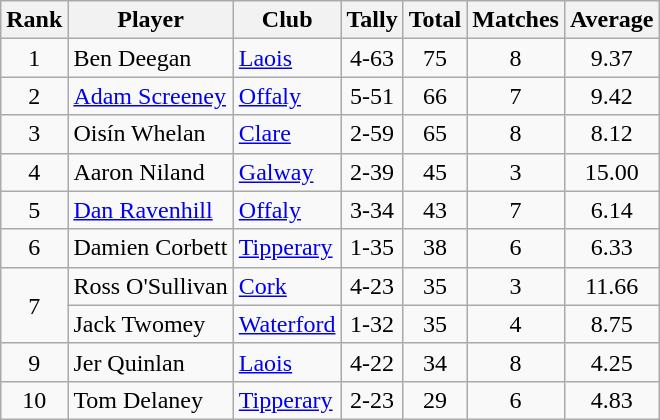<table class="wikitable">
<tr>
<th>Rank</th>
<th>Player</th>
<th>Club</th>
<th>Tally</th>
<th>Total</th>
<th>Matches</th>
<th>Average</th>
</tr>
<tr>
<td rowspan="1" style="text-align:center;">1</td>
<td>Ben Deegan</td>
<td><a href='#'>Laois</a></td>
<td align=center>4-63</td>
<td align=center>75</td>
<td align=center>8</td>
<td align=center>9.37</td>
</tr>
<tr>
<td rowspan="1" style="text-align:center;">2</td>
<td><a href='#'>Adam Screeney</a></td>
<td><a href='#'>Offaly</a></td>
<td align=center>5-51</td>
<td align=center>66</td>
<td align=center>7</td>
<td align=center>9.42</td>
</tr>
<tr>
<td rowspan="1" style="text-align:center;">3</td>
<td>Oisín Whelan</td>
<td><a href='#'>Clare</a></td>
<td align=center>2-59</td>
<td align=center>65</td>
<td align=center>8</td>
<td align=center>8.12</td>
</tr>
<tr>
<td rowspan="1" style="text-align:center;">4</td>
<td>Aaron Niland</td>
<td><a href='#'>Galway</a></td>
<td align=center>2-39</td>
<td align=center>45</td>
<td align=center>3</td>
<td align=center>15.00</td>
</tr>
<tr>
<td rowspan="1" style="text-align:center;">5</td>
<td><a href='#'>Dan Ravenhill</a></td>
<td><a href='#'>Offaly</a></td>
<td align=center>3-34</td>
<td align=center>43</td>
<td align=center>7</td>
<td align=center>6.14</td>
</tr>
<tr>
<td rowspan="1" style="text-align:center;">6</td>
<td>Damien Corbett</td>
<td><a href='#'>Tipperary</a></td>
<td align=center>1-35</td>
<td align=center>38</td>
<td align=center>6</td>
<td align=center>6.33</td>
</tr>
<tr>
<td rowspan="2" style="text-align:center;">7</td>
<td>Ross O'Sullivan</td>
<td><a href='#'>Cork</a></td>
<td align=center>4-23</td>
<td align=center>35</td>
<td align=center>3</td>
<td align=center>11.66</td>
</tr>
<tr>
<td>Jack Twomey</td>
<td><a href='#'>Waterford</a></td>
<td align=center>1-32</td>
<td align=center>35</td>
<td align=center>4</td>
<td align=center>8.75</td>
</tr>
<tr>
<td rowspan="1" style="text-align:center;">9</td>
<td>Jer Quinlan</td>
<td><a href='#'>Laois</a></td>
<td align=center>4-22</td>
<td align=center>34</td>
<td align=center>8</td>
<td align=center>4.25</td>
</tr>
<tr>
<td rowspan="1" style="text-align:center;">10</td>
<td>Tom Delaney</td>
<td><a href='#'>Tipperary</a></td>
<td align=center>2-23</td>
<td align=center>29</td>
<td align=center>6</td>
<td align=center>4.83</td>
</tr>
</table>
